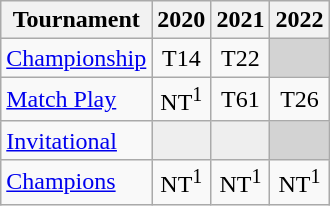<table class="wikitable" style="text-align:center;">
<tr>
<th>Tournament</th>
<th>2020</th>
<th>2021</th>
<th>2022</th>
</tr>
<tr>
<td align="left"><a href='#'>Championship</a></td>
<td>T14</td>
<td>T22</td>
<td colspan=1 style="background:#D3D3D3;"></td>
</tr>
<tr>
<td align="left"><a href='#'>Match Play</a></td>
<td>NT<sup>1</sup></td>
<td>T61</td>
<td>T26</td>
</tr>
<tr>
<td align="left"><a href='#'>Invitational</a></td>
<td style="background:#eeeeee;"></td>
<td style="background:#eeeeee;"></td>
<td colspan=1 style="background:#D3D3D3;"></td>
</tr>
<tr>
<td align="left"><a href='#'>Champions</a></td>
<td>NT<sup>1</sup></td>
<td>NT<sup>1</sup></td>
<td>NT<sup>1</sup></td>
</tr>
</table>
